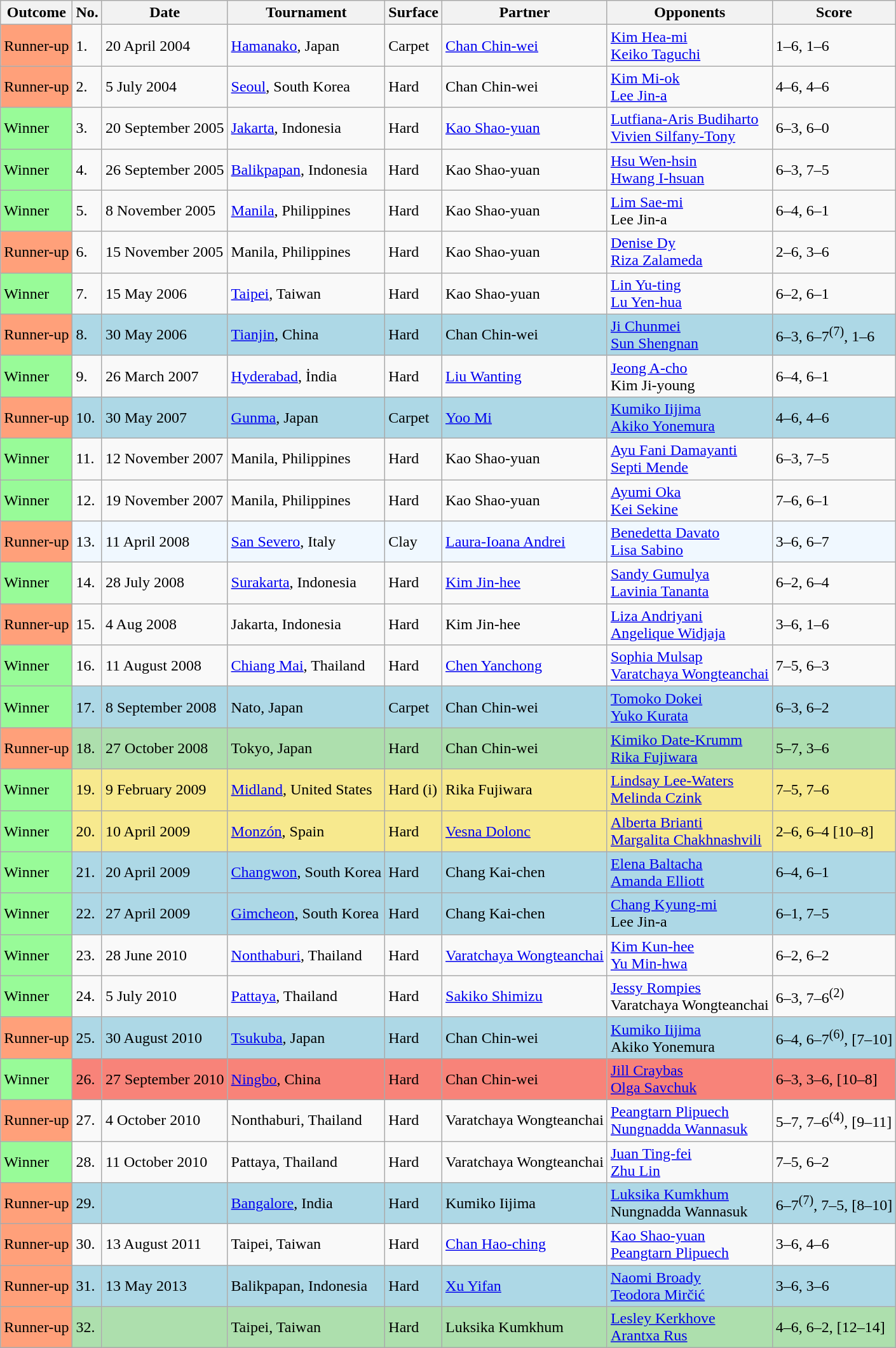<table class="sortable wikitable">
<tr>
<th>Outcome</th>
<th>No.</th>
<th>Date</th>
<th>Tournament</th>
<th>Surface</th>
<th>Partner</th>
<th>Opponents</th>
<th class="unsortable">Score</th>
</tr>
<tr>
<td bgcolor="FFA07A">Runner-up</td>
<td>1.</td>
<td>20 April 2004</td>
<td><a href='#'>Hamanako</a>, Japan</td>
<td>Carpet</td>
<td> <a href='#'>Chan Chin-wei</a></td>
<td> <a href='#'>Kim Hea-mi</a><br> <a href='#'>Keiko Taguchi</a></td>
<td>1–6, 1–6</td>
</tr>
<tr>
<td bgcolor="FFA07A">Runner-up</td>
<td>2.</td>
<td>5 July 2004</td>
<td><a href='#'>Seoul</a>, South Korea</td>
<td>Hard</td>
<td> Chan Chin-wei</td>
<td> <a href='#'>Kim Mi-ok</a><br> <a href='#'>Lee Jin-a</a></td>
<td>4–6, 4–6</td>
</tr>
<tr>
<td bgcolor="98FB98">Winner</td>
<td>3.</td>
<td>20 September 2005</td>
<td><a href='#'>Jakarta</a>, Indonesia</td>
<td>Hard</td>
<td> <a href='#'>Kao Shao-yuan</a></td>
<td> <a href='#'>Lutfiana-Aris Budiharto</a><br> <a href='#'>Vivien Silfany-Tony</a></td>
<td>6–3, 6–0</td>
</tr>
<tr>
<td bgcolor="98FB98">Winner</td>
<td>4.</td>
<td>26 September 2005</td>
<td><a href='#'>Balikpapan</a>, Indonesia</td>
<td>Hard</td>
<td> Kao Shao-yuan</td>
<td> <a href='#'>Hsu Wen-hsin</a><br> <a href='#'>Hwang I-hsuan</a></td>
<td>6–3, 7–5</td>
</tr>
<tr>
<td bgcolor="98FB98">Winner</td>
<td>5.</td>
<td>8 November 2005</td>
<td><a href='#'>Manila</a>, Philippines</td>
<td>Hard</td>
<td> Kao Shao-yuan</td>
<td> <a href='#'>Lim Sae-mi</a><br> Lee Jin-a</td>
<td>6–4, 6–1</td>
</tr>
<tr>
<td bgcolor="FFA07A">Runner-up</td>
<td>6.</td>
<td>15 November 2005</td>
<td>Manila, Philippines</td>
<td>Hard</td>
<td> Kao Shao-yuan</td>
<td> <a href='#'>Denise Dy</a><br> <a href='#'>Riza Zalameda</a></td>
<td>2–6, 3–6</td>
</tr>
<tr>
<td bgcolor="98FB98">Winner</td>
<td>7.</td>
<td>15 May 2006</td>
<td><a href='#'>Taipei</a>, Taiwan</td>
<td>Hard</td>
<td> Kao Shao-yuan</td>
<td> <a href='#'>Lin Yu-ting</a><br> <a href='#'>Lu Yen-hua</a></td>
<td>6–2, 6–1</td>
</tr>
<tr style="background:lightblue;">
<td bgcolor="FFA07A">Runner-up</td>
<td>8.</td>
<td>30 May 2006</td>
<td><a href='#'>Tianjin</a>, China</td>
<td>Hard</td>
<td> Chan Chin-wei</td>
<td> <a href='#'>Ji Chunmei</a><br> <a href='#'>Sun Shengnan</a></td>
<td>6–3, 6–7<sup>(7)</sup>, 1–6</td>
</tr>
<tr>
<td bgcolor="98FB98">Winner</td>
<td>9.</td>
<td>26 March 2007</td>
<td><a href='#'>Hyderabad</a>, İndia</td>
<td>Hard</td>
<td> <a href='#'>Liu Wanting</a></td>
<td> <a href='#'>Jeong A-cho</a><br> Kim Ji-young</td>
<td>6–4, 6–1</td>
</tr>
<tr style="background:lightblue;">
<td bgcolor="FFA07A">Runner-up</td>
<td>10.</td>
<td>30 May 2007</td>
<td><a href='#'>Gunma</a>, Japan</td>
<td>Carpet</td>
<td> <a href='#'>Yoo Mi</a></td>
<td> <a href='#'>Kumiko Iijima</a><br> <a href='#'>Akiko Yonemura</a></td>
<td>4–6, 4–6</td>
</tr>
<tr>
<td bgcolor="98FB98">Winner</td>
<td>11.</td>
<td>12 November 2007</td>
<td>Manila, Philippines</td>
<td>Hard</td>
<td> Kao Shao-yuan</td>
<td> <a href='#'>Ayu Fani Damayanti</a><br> <a href='#'>Septi Mende</a></td>
<td>6–3, 7–5</td>
</tr>
<tr>
<td bgcolor="98FB98">Winner</td>
<td>12.</td>
<td>19 November 2007</td>
<td>Manila, Philippines</td>
<td>Hard</td>
<td> Kao Shao-yuan</td>
<td> <a href='#'>Ayumi Oka</a><br> <a href='#'>Kei Sekine</a></td>
<td>7–6, 6–1</td>
</tr>
<tr bgcolor="#f0f8ff">
<td bgcolor="FFA07A">Runner-up</td>
<td>13.</td>
<td>11 April 2008</td>
<td><a href='#'>San Severo</a>, Italy</td>
<td>Clay</td>
<td> <a href='#'>Laura-Ioana Andrei</a></td>
<td> <a href='#'>Benedetta Davato</a> <br>  <a href='#'>Lisa Sabino</a></td>
<td>3–6, 6–7</td>
</tr>
<tr>
<td bgcolor="98FB98">Winner</td>
<td>14.</td>
<td>28 July 2008</td>
<td><a href='#'>Surakarta</a>, Indonesia</td>
<td>Hard</td>
<td> <a href='#'>Kim Jin-hee</a></td>
<td> <a href='#'>Sandy Gumulya</a><br> <a href='#'>Lavinia Tananta</a></td>
<td>6–2, 6–4</td>
</tr>
<tr>
<td bgcolor="FFA07A">Runner-up</td>
<td>15.</td>
<td>4 Aug 2008</td>
<td>Jakarta, Indonesia</td>
<td>Hard</td>
<td> Kim Jin-hee</td>
<td> <a href='#'>Liza Andriyani</a><br> <a href='#'>Angelique Widjaja</a></td>
<td>3–6, 1–6</td>
</tr>
<tr>
<td bgcolor="98FB98">Winner</td>
<td>16.</td>
<td>11 August 2008</td>
<td><a href='#'>Chiang Mai</a>, Thailand</td>
<td>Hard</td>
<td> <a href='#'>Chen Yanchong</a></td>
<td> <a href='#'>Sophia Mulsap</a><br> <a href='#'>Varatchaya Wongteanchai</a></td>
<td>7–5, 6–3</td>
</tr>
<tr style="background:lightblue;">
<td bgcolor="98FB98">Winner</td>
<td>17.</td>
<td>8 September 2008</td>
<td>Nato, Japan</td>
<td>Carpet</td>
<td> Chan Chin-wei</td>
<td> <a href='#'>Tomoko Dokei</a><br> <a href='#'>Yuko Kurata</a></td>
<td>6–3, 6–2</td>
</tr>
<tr style="background:#addfad;">
<td bgcolor="FFA07A">Runner-up</td>
<td>18.</td>
<td>27 October 2008</td>
<td>Tokyo, Japan</td>
<td>Hard</td>
<td> Chan Chin-wei</td>
<td> <a href='#'>Kimiko Date-Krumm</a><br> <a href='#'>Rika Fujiwara</a></td>
<td>5–7, 3–6</td>
</tr>
<tr style="background:#f7e98e;">
<td bgcolor="98FB98">Winner</td>
<td>19.</td>
<td>9 February 2009</td>
<td><a href='#'>Midland</a>, United States</td>
<td>Hard (i)</td>
<td> Rika Fujiwara</td>
<td> <a href='#'>Lindsay Lee-Waters</a> <br>  <a href='#'>Melinda Czink</a></td>
<td>7–5, 7–6</td>
</tr>
<tr style="background:#f7e98e;">
<td style="background:#98fb98;">Winner</td>
<td>20.</td>
<td>10 April 2009</td>
<td><a href='#'>Monzón</a>, Spain</td>
<td>Hard</td>
<td> <a href='#'>Vesna Dolonc</a></td>
<td> <a href='#'>Alberta Brianti</a><br> <a href='#'>Margalita Chakhnashvili</a></td>
<td>2–6, 6–4 [10–8]</td>
</tr>
<tr style="background:lightblue;">
<td bgcolor="98FB98">Winner</td>
<td>21.</td>
<td>20 April 2009</td>
<td><a href='#'>Changwon</a>, South Korea</td>
<td>Hard</td>
<td> Chang Kai-chen</td>
<td> <a href='#'>Elena Baltacha</a><br> <a href='#'>Amanda Elliott</a></td>
<td>6–4, 6–1</td>
</tr>
<tr style="background:lightblue;">
<td bgcolor="98FB98">Winner</td>
<td>22.</td>
<td>27 April 2009</td>
<td><a href='#'>Gimcheon</a>, South Korea</td>
<td>Hard</td>
<td> Chang Kai-chen</td>
<td> <a href='#'>Chang Kyung-mi</a><br> Lee Jin-a</td>
<td>6–1, 7–5</td>
</tr>
<tr>
<td bgcolor="98FB98">Winner</td>
<td>23.</td>
<td>28 June 2010</td>
<td><a href='#'>Nonthaburi</a>, Thailand</td>
<td>Hard</td>
<td> <a href='#'>Varatchaya Wongteanchai</a></td>
<td> <a href='#'>Kim Kun-hee</a><br> <a href='#'>Yu Min-hwa</a></td>
<td>6–2, 6–2</td>
</tr>
<tr>
<td bgcolor="98FB98">Winner</td>
<td>24.</td>
<td>5 July 2010</td>
<td><a href='#'>Pattaya</a>, Thailand</td>
<td>Hard</td>
<td> <a href='#'>Sakiko Shimizu</a></td>
<td> <a href='#'>Jessy Rompies</a><br> Varatchaya Wongteanchai</td>
<td>6–3, 7–6<sup>(2)</sup></td>
</tr>
<tr style="background:lightblue;">
<td bgcolor="FFA07A">Runner-up</td>
<td>25.</td>
<td>30 August 2010</td>
<td><a href='#'>Tsukuba</a>, Japan</td>
<td>Hard</td>
<td> Chan Chin-wei</td>
<td> <a href='#'>Kumiko Iijima</a><br> Akiko Yonemura</td>
<td>6–4, 6–7<sup>(6)</sup>, [7–10]</td>
</tr>
<tr style="background:#f88379;">
<td bgcolor="98FB98">Winner</td>
<td>26.</td>
<td>27 September 2010</td>
<td><a href='#'>Ningbo</a>, China</td>
<td>Hard</td>
<td> Chan Chin-wei</td>
<td> <a href='#'>Jill Craybas</a><br> <a href='#'>Olga Savchuk</a></td>
<td>6–3, 3–6, [10–8]</td>
</tr>
<tr>
<td bgcolor="FFA07A">Runner-up</td>
<td>27.</td>
<td>4 October 2010</td>
<td>Nonthaburi, Thailand</td>
<td>Hard</td>
<td> Varatchaya Wongteanchai</td>
<td> <a href='#'>Peangtarn Plipuech</a><br> <a href='#'>Nungnadda Wannasuk</a></td>
<td>5–7, 7–6<sup>(4)</sup>, [9–11]</td>
</tr>
<tr>
<td bgcolor="98FB98">Winner</td>
<td>28.</td>
<td>11 October 2010</td>
<td>Pattaya, Thailand</td>
<td>Hard</td>
<td> Varatchaya Wongteanchai</td>
<td> <a href='#'>Juan Ting-fei</a><br> <a href='#'>Zhu Lin</a></td>
<td>7–5, 6–2</td>
</tr>
<tr style="background:lightblue;">
<td bgcolor="FFA07A">Runner-up</td>
<td>29.</td>
<td></td>
<td><a href='#'>Bangalore</a>, India</td>
<td>Hard</td>
<td> Kumiko Iijima</td>
<td> <a href='#'>Luksika Kumkhum</a><br> Nungnadda Wannasuk</td>
<td>6–7<sup>(7)</sup>, 7–5, [8–10]</td>
</tr>
<tr>
<td bgcolor=FFA07A>Runner-up</td>
<td>30.</td>
<td>13 August 2011</td>
<td>Taipei, Taiwan</td>
<td>Hard</td>
<td> <a href='#'>Chan Hao-ching</a></td>
<td> <a href='#'>Kao Shao-yuan</a><br> <a href='#'>Peangtarn Plipuech</a></td>
<td>3–6, 4–6</td>
</tr>
<tr style="background:lightblue;">
<td bgcolor="FFA07A">Runner-up</td>
<td>31.</td>
<td>13 May 2013</td>
<td>Balikpapan, Indonesia</td>
<td>Hard</td>
<td> <a href='#'>Xu Yifan</a></td>
<td> <a href='#'>Naomi Broady</a><br> <a href='#'>Teodora Mirčić</a></td>
<td>3–6, 3–6</td>
</tr>
<tr style="background:#addfad;">
<td bgcolor=FFA07A>Runner-up</td>
<td>32.</td>
<td></td>
<td>Taipei, Taiwan</td>
<td>Hard</td>
<td> Luksika Kumkhum</td>
<td> <a href='#'>Lesley Kerkhove</a><br> <a href='#'>Arantxa Rus</a></td>
<td>4–6, 6–2, [12–14]</td>
</tr>
</table>
